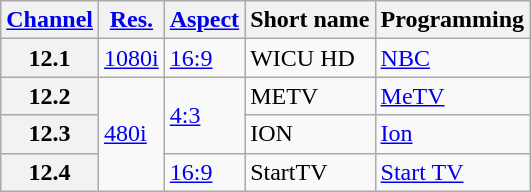<table class="wikitable">
<tr>
<th scope = "col"><a href='#'>Channel</a></th>
<th scope = "col"><a href='#'>Res.</a></th>
<th scope = "col"><a href='#'>Aspect</a></th>
<th scope = "col">Short name</th>
<th scope = "col">Programming</th>
</tr>
<tr>
<th scope = "row">12.1</th>
<td><a href='#'>1080i</a></td>
<td><a href='#'>16:9</a></td>
<td>WICU HD</td>
<td><a href='#'>NBC</a></td>
</tr>
<tr>
<th scope = "row">12.2</th>
<td rowspan=3><a href='#'>480i</a></td>
<td rowspan=2><a href='#'>4:3</a></td>
<td>METV</td>
<td><a href='#'>MeTV</a></td>
</tr>
<tr>
<th scope = "row">12.3</th>
<td>ION</td>
<td><a href='#'>Ion</a></td>
</tr>
<tr>
<th scope = "row">12.4</th>
<td><a href='#'>16:9</a></td>
<td>StartTV</td>
<td><a href='#'>Start TV</a></td>
</tr>
</table>
